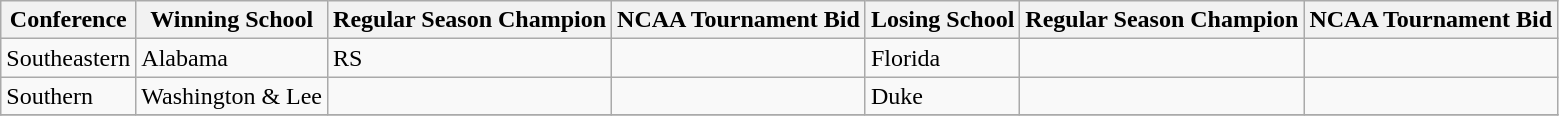<table class="wikitable">
<tr>
<th>Conference</th>
<th>Winning School</th>
<th>Regular Season Champion</th>
<th>NCAA Tournament Bid</th>
<th>Losing School</th>
<th>Regular Season Champion</th>
<th>NCAA Tournament Bid</th>
</tr>
<tr>
<td>Southeastern</td>
<td>Alabama</td>
<td>RS</td>
<td></td>
<td>Florida</td>
<td></td>
<td></td>
</tr>
<tr>
<td>Southern</td>
<td>Washington & Lee</td>
<td></td>
<td></td>
<td>Duke</td>
<td></td>
<td></td>
</tr>
<tr>
</tr>
</table>
